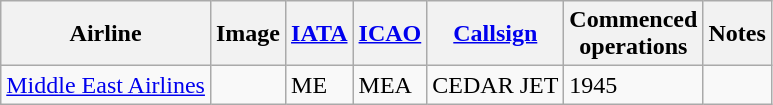<table class="wikitable sortable">
<tr valign="middle">
<th>Airline</th>
<th>Image</th>
<th><a href='#'>IATA</a></th>
<th><a href='#'>ICAO</a></th>
<th><a href='#'>Callsign</a></th>
<th>Commenced<br>operations</th>
<th>Notes</th>
</tr>
<tr>
<td><a href='#'>Middle East Airlines</a></td>
<td></td>
<td>ME</td>
<td>MEA</td>
<td>CEDAR JET</td>
<td>1945</td>
<td></td>
</tr>
</table>
